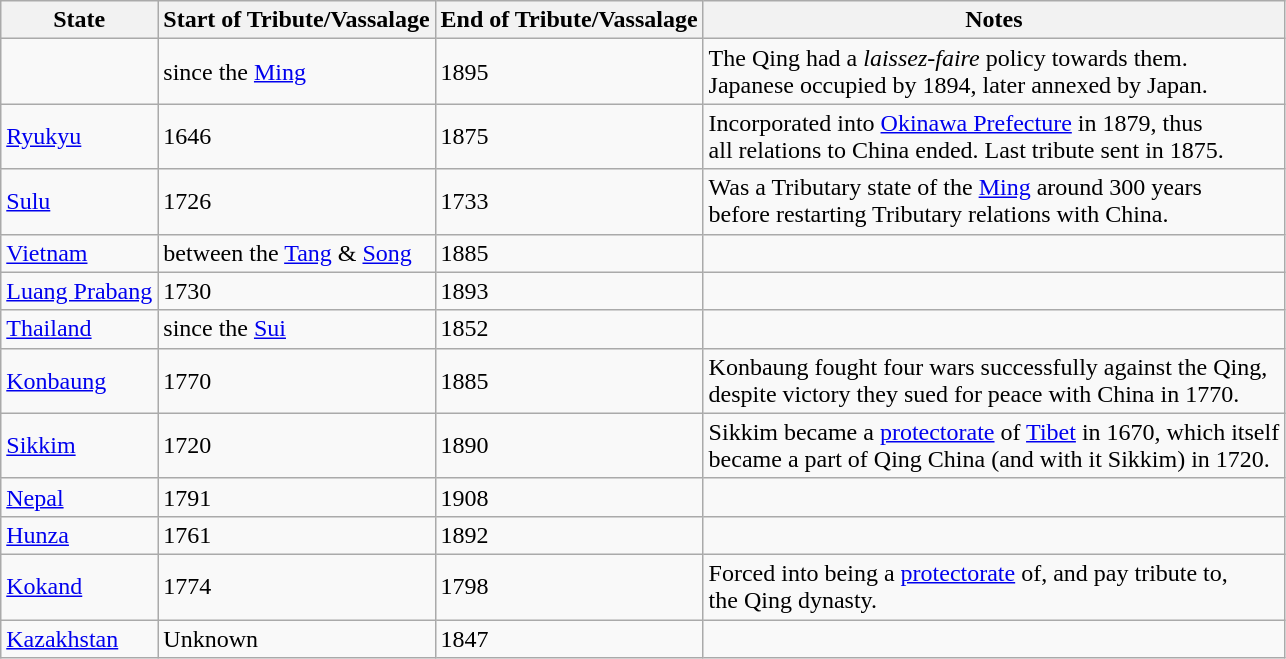<table class="wikitable">
<tr>
<th>State</th>
<th>Start of Tribute/Vassalage</th>
<th>End of Tribute/Vassalage</th>
<th>Notes</th>
</tr>
<tr>
<td></td>
<td>since the <a href='#'>Ming</a></td>
<td>1895</td>
<td>The Qing had a <em>laissez-faire</em> policy towards them.<br>Japanese occupied by 1894, later annexed by Japan.</td>
</tr>
<tr>
<td> <a href='#'>Ryukyu</a></td>
<td>1646</td>
<td>1875</td>
<td>Incorporated into <a href='#'>Okinawa Prefecture</a> in 1879, thus<br>all relations to China ended. Last tribute sent in 1875.</td>
</tr>
<tr>
<td> <a href='#'>Sulu</a></td>
<td>1726</td>
<td>1733</td>
<td>Was a Tributary state of the <a href='#'>Ming</a> around 300 years<br>before restarting Tributary relations with China.</td>
</tr>
<tr>
<td> <a href='#'>Vietnam</a></td>
<td>between the <a href='#'>Tang</a> & <a href='#'>Song</a></td>
<td>1885</td>
<td></td>
</tr>
<tr>
<td> <a href='#'>Luang Prabang</a></td>
<td>1730</td>
<td>1893</td>
<td></td>
</tr>
<tr>
<td> <a href='#'>Thailand</a></td>
<td>since the <a href='#'>Sui</a></td>
<td>1852</td>
<td></td>
</tr>
<tr>
<td> <a href='#'>Konbaung</a></td>
<td>1770</td>
<td>1885</td>
<td>Konbaung fought four wars successfully against the Qing,<br>despite victory they sued for peace with China in 1770.</td>
</tr>
<tr>
<td> <a href='#'>Sikkim</a></td>
<td>1720</td>
<td>1890</td>
<td>Sikkim became a <a href='#'>protectorate</a> of <a href='#'>Tibet</a> in 1670, which itself<br>became a part of Qing China (and with it Sikkim) in 1720.</td>
</tr>
<tr>
<td> <a href='#'>Nepal</a></td>
<td>1791</td>
<td>1908</td>
<td></td>
</tr>
<tr>
<td> <a href='#'>Hunza</a></td>
<td>1761</td>
<td>1892</td>
<td></td>
</tr>
<tr>
<td> <a href='#'>Kokand</a></td>
<td>1774</td>
<td>1798</td>
<td>Forced into being a <a href='#'>protectorate</a> of, and pay tribute to,<br>the Qing dynasty.</td>
</tr>
<tr>
<td> <a href='#'>Kazakhstan</a></td>
<td>Unknown</td>
<td>1847</td>
<td></td>
</tr>
</table>
